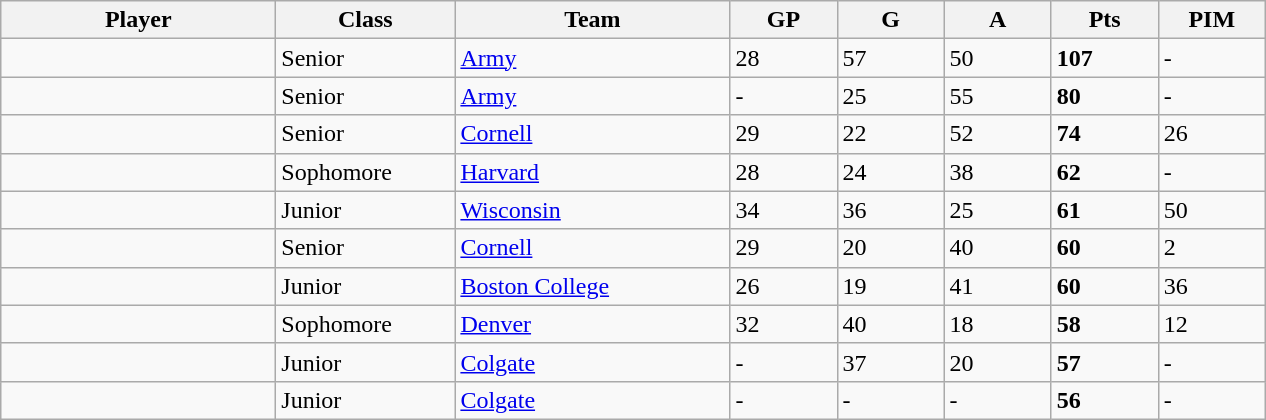<table class="wikitable sortable">
<tr>
<th style="width: 11em;">Player</th>
<th style="width: 7em;">Class</th>
<th style="width: 11em;">Team</th>
<th style="width: 4em;">GP</th>
<th style="width: 4em;">G</th>
<th style="width: 4em;">A</th>
<th style="width: 4em;">Pts</th>
<th style="width: 4em;">PIM</th>
</tr>
<tr>
<td></td>
<td>Senior</td>
<td><a href='#'>Army</a></td>
<td>28</td>
<td>57</td>
<td>50</td>
<td><strong>107</strong></td>
<td>-</td>
</tr>
<tr>
<td></td>
<td>Senior</td>
<td><a href='#'>Army</a></td>
<td>-</td>
<td>25</td>
<td>55</td>
<td><strong>80</strong></td>
<td>-</td>
</tr>
<tr>
<td></td>
<td>Senior</td>
<td><a href='#'>Cornell</a></td>
<td>29</td>
<td>22</td>
<td>52</td>
<td><strong>74</strong></td>
<td>26</td>
</tr>
<tr>
<td></td>
<td>Sophomore</td>
<td><a href='#'>Harvard</a></td>
<td>28</td>
<td>24</td>
<td>38</td>
<td><strong>62</strong></td>
<td>-</td>
</tr>
<tr>
<td></td>
<td>Junior</td>
<td><a href='#'>Wisconsin</a></td>
<td>34</td>
<td>36</td>
<td>25</td>
<td><strong>61</strong></td>
<td>50</td>
</tr>
<tr>
<td></td>
<td>Senior</td>
<td><a href='#'>Cornell</a></td>
<td>29</td>
<td>20</td>
<td>40</td>
<td><strong>60</strong></td>
<td>2</td>
</tr>
<tr>
<td></td>
<td>Junior</td>
<td><a href='#'>Boston College</a></td>
<td>26</td>
<td>19</td>
<td>41</td>
<td><strong>60</strong></td>
<td>36</td>
</tr>
<tr>
<td></td>
<td>Sophomore</td>
<td><a href='#'>Denver</a></td>
<td>32</td>
<td>40</td>
<td>18</td>
<td><strong>58</strong></td>
<td>12</td>
</tr>
<tr>
<td></td>
<td>Junior</td>
<td><a href='#'>Colgate</a></td>
<td>-</td>
<td>37</td>
<td>20</td>
<td><strong>57</strong></td>
<td>-</td>
</tr>
<tr>
<td></td>
<td>Junior</td>
<td><a href='#'>Colgate</a></td>
<td>-</td>
<td>-</td>
<td>-</td>
<td><strong>56</strong></td>
<td>-</td>
</tr>
</table>
